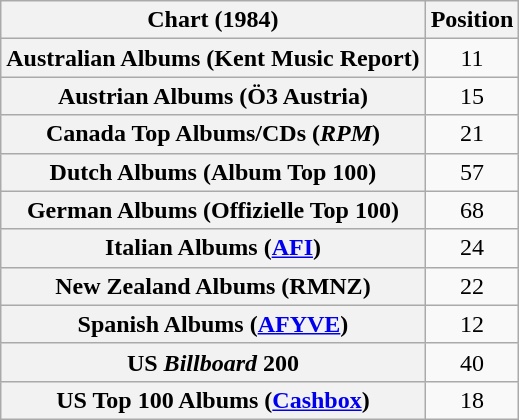<table class="wikitable sortable plainrowheaders" style="text-align:center">
<tr>
<th scope="col">Chart (1984)</th>
<th scope="col">Position</th>
</tr>
<tr>
<th scope="row">Australian Albums (Kent Music Report)</th>
<td>11</td>
</tr>
<tr>
<th scope="row">Austrian Albums (Ö3 Austria)</th>
<td>15</td>
</tr>
<tr>
<th scope="row">Canada Top Albums/CDs (<em>RPM</em>)</th>
<td>21</td>
</tr>
<tr>
<th scope="row">Dutch Albums (Album Top 100)</th>
<td>57</td>
</tr>
<tr>
<th scope="row">German Albums (Offizielle Top 100)</th>
<td>68</td>
</tr>
<tr>
<th scope="row">Italian Albums (<a href='#'>AFI</a>)</th>
<td>24</td>
</tr>
<tr>
<th scope="row">New Zealand Albums (RMNZ)</th>
<td>22</td>
</tr>
<tr>
<th scope="row">Spanish Albums (<a href='#'>AFYVE</a>)</th>
<td>12</td>
</tr>
<tr>
<th scope="row">US <em>Billboard</em> 200</th>
<td>40</td>
</tr>
<tr>
<th scope="row">US Top 100 Albums (<a href='#'>Cashbox</a>)</th>
<td>18</td>
</tr>
</table>
